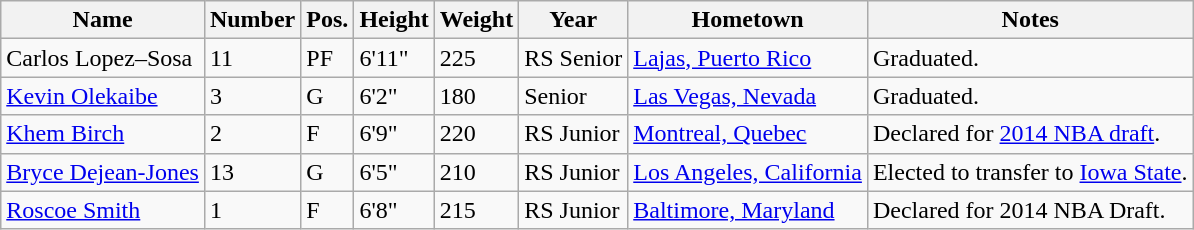<table class="wikitable sortable" border="1">
<tr>
<th>Name</th>
<th>Number</th>
<th>Pos.</th>
<th>Height</th>
<th>Weight</th>
<th>Year</th>
<th>Hometown</th>
<th class="unsortable">Notes</th>
</tr>
<tr>
<td sortname>Carlos Lopez–Sosa</td>
<td>11</td>
<td>PF</td>
<td>6'11"</td>
<td>225</td>
<td>RS Senior</td>
<td><a href='#'>Lajas, Puerto Rico</a></td>
<td>Graduated.</td>
</tr>
<tr>
<td sortname><a href='#'>Kevin Olekaibe</a></td>
<td>3</td>
<td>G</td>
<td>6'2"</td>
<td>180</td>
<td>Senior</td>
<td><a href='#'>Las Vegas, Nevada</a></td>
<td>Graduated.</td>
</tr>
<tr>
<td sortname><a href='#'>Khem Birch</a></td>
<td>2</td>
<td>F</td>
<td>6'9"</td>
<td>220</td>
<td>RS Junior</td>
<td><a href='#'>Montreal, Quebec</a></td>
<td>Declared for <a href='#'>2014 NBA draft</a>.</td>
</tr>
<tr>
<td sortname><a href='#'>Bryce Dejean-Jones</a></td>
<td>13</td>
<td>G</td>
<td>6'5"</td>
<td>210</td>
<td>RS Junior</td>
<td><a href='#'>Los Angeles, California</a></td>
<td>Elected to transfer to <a href='#'>Iowa State</a>.</td>
</tr>
<tr>
<td sortname><a href='#'>Roscoe Smith</a></td>
<td>1</td>
<td>F</td>
<td>6'8"</td>
<td>215</td>
<td>RS Junior</td>
<td><a href='#'>Baltimore, Maryland</a></td>
<td>Declared for 2014 NBA Draft.</td>
</tr>
</table>
